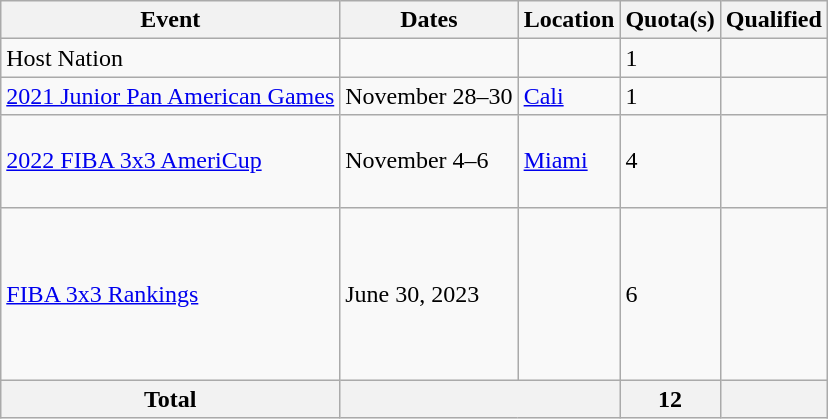<table class="wikitable">
<tr>
<th>Event</th>
<th>Dates</th>
<th>Location</th>
<th>Quota(s)</th>
<th>Qualified</th>
</tr>
<tr>
<td>Host Nation</td>
<td></td>
<td></td>
<td>1</td>
<td></td>
</tr>
<tr>
<td><a href='#'>2021 Junior Pan American Games</a></td>
<td>November 28–30</td>
<td> <a href='#'>Cali</a></td>
<td>1</td>
<td></td>
</tr>
<tr>
<td><a href='#'>2022 FIBA 3x3 AmeriCup</a></td>
<td>November 4–6</td>
<td> <a href='#'>Miami</a></td>
<td>4</td>
<td><s></s><br><br><br></td>
</tr>
<tr>
<td><a href='#'>FIBA 3x3 Rankings</a></td>
<td>June 30, 2023</td>
<td></td>
<td>6</td>
<td><br><br><br><br><br><br></td>
</tr>
<tr>
<th>Total</th>
<th colspan="2"></th>
<th>12</th>
<th></th>
</tr>
</table>
